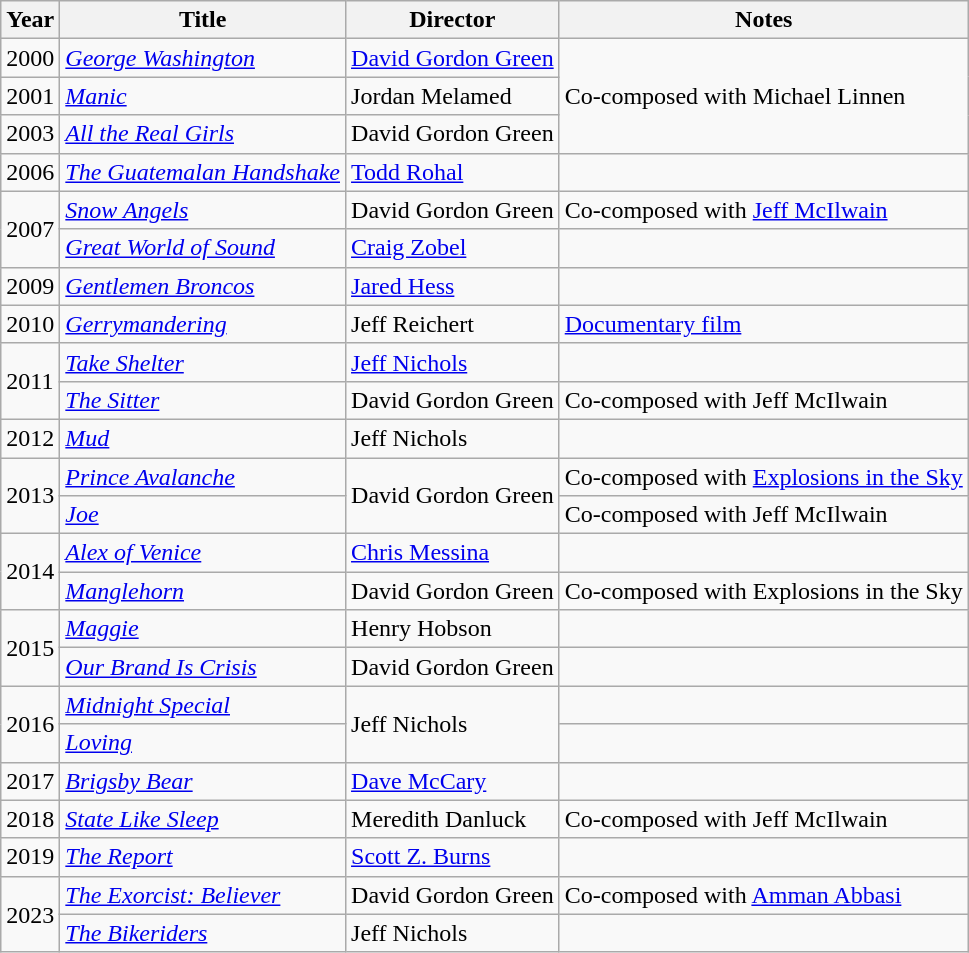<table class="wikitable">
<tr>
<th>Year</th>
<th>Title</th>
<th>Director</th>
<th>Notes</th>
</tr>
<tr>
<td>2000</td>
<td><em><a href='#'>George Washington</a></em></td>
<td><a href='#'>David Gordon Green</a></td>
<td rowspan=3>Co-composed with Michael Linnen</td>
</tr>
<tr>
<td>2001</td>
<td><em><a href='#'>Manic</a></em></td>
<td>Jordan Melamed</td>
</tr>
<tr>
<td>2003</td>
<td><em><a href='#'>All the Real Girls</a></em></td>
<td>David Gordon Green</td>
</tr>
<tr>
<td>2006</td>
<td><em><a href='#'>The Guatemalan Handshake</a></em></td>
<td><a href='#'>Todd Rohal</a></td>
<td></td>
</tr>
<tr>
<td rowspan=2>2007</td>
<td><em><a href='#'>Snow Angels</a></em></td>
<td>David Gordon Green</td>
<td>Co-composed with <a href='#'>Jeff McIlwain</a></td>
</tr>
<tr>
<td><em><a href='#'>Great World of Sound</a></em></td>
<td><a href='#'>Craig Zobel</a></td>
<td></td>
</tr>
<tr>
<td>2009</td>
<td><em><a href='#'>Gentlemen Broncos</a></em></td>
<td><a href='#'>Jared Hess</a></td>
<td></td>
</tr>
<tr>
<td>2010</td>
<td><em><a href='#'>Gerrymandering</a></em></td>
<td>Jeff Reichert</td>
<td><a href='#'>Documentary film</a></td>
</tr>
<tr>
<td rowspan=2>2011</td>
<td><em><a href='#'>Take Shelter</a></em></td>
<td><a href='#'>Jeff Nichols</a></td>
<td></td>
</tr>
<tr>
<td><em><a href='#'>The Sitter</a></em></td>
<td>David Gordon Green</td>
<td>Co-composed with Jeff McIlwain</td>
</tr>
<tr>
<td>2012</td>
<td><em><a href='#'>Mud</a></em></td>
<td>Jeff Nichols</td>
<td></td>
</tr>
<tr>
<td rowspan=2>2013</td>
<td><em><a href='#'>Prince Avalanche</a></em></td>
<td rowspan=2>David Gordon Green</td>
<td>Co-composed with <a href='#'>Explosions in the Sky</a></td>
</tr>
<tr>
<td><em><a href='#'>Joe</a></em></td>
<td>Co-composed with Jeff McIlwain</td>
</tr>
<tr>
<td rowspan=2>2014</td>
<td><em><a href='#'>Alex of Venice</a></em></td>
<td><a href='#'>Chris Messina</a></td>
<td></td>
</tr>
<tr>
<td><em><a href='#'>Manglehorn</a></em></td>
<td>David Gordon Green</td>
<td>Co-composed with Explosions in the Sky</td>
</tr>
<tr>
<td rowspan=2>2015</td>
<td><em><a href='#'>Maggie</a></em></td>
<td>Henry Hobson</td>
<td></td>
</tr>
<tr>
<td><em><a href='#'>Our Brand Is Crisis</a></em></td>
<td>David Gordon Green</td>
<td></td>
</tr>
<tr>
<td rowspan=2>2016</td>
<td><em><a href='#'>Midnight Special</a></em></td>
<td rowspan=2>Jeff Nichols</td>
<td></td>
</tr>
<tr>
<td><em><a href='#'>Loving</a></em></td>
<td></td>
</tr>
<tr>
<td>2017</td>
<td><em><a href='#'>Brigsby Bear</a></em></td>
<td><a href='#'>Dave McCary</a></td>
<td></td>
</tr>
<tr>
<td>2018</td>
<td><em><a href='#'>State Like Sleep</a></em></td>
<td>Meredith Danluck</td>
<td>Co-composed with Jeff McIlwain</td>
</tr>
<tr>
<td>2019</td>
<td><em><a href='#'>The Report</a></em></td>
<td><a href='#'>Scott Z. Burns</a></td>
<td></td>
</tr>
<tr>
<td rowspan=2>2023</td>
<td><em><a href='#'>The Exorcist: Believer</a></em></td>
<td>David Gordon Green</td>
<td>Co-composed with <a href='#'>Amman Abbasi</a></td>
</tr>
<tr>
<td><em><a href='#'>The Bikeriders</a></em></td>
<td>Jeff Nichols</td>
<td></td>
</tr>
</table>
